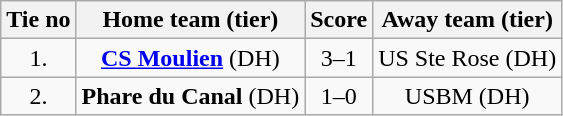<table class="wikitable" style="text-align: center">
<tr>
<th>Tie no</th>
<th>Home team (tier)</th>
<th>Score</th>
<th>Away team (tier)</th>
</tr>
<tr>
<td>1.</td>
<td> <strong><a href='#'>CS Moulien</a></strong> (DH)</td>
<td>3–1 </td>
<td>US Ste Rose (DH) </td>
</tr>
<tr>
<td>2.</td>
<td> <strong>Phare du Canal</strong> (DH)</td>
<td>1–0</td>
<td>USBM (DH) </td>
</tr>
</table>
